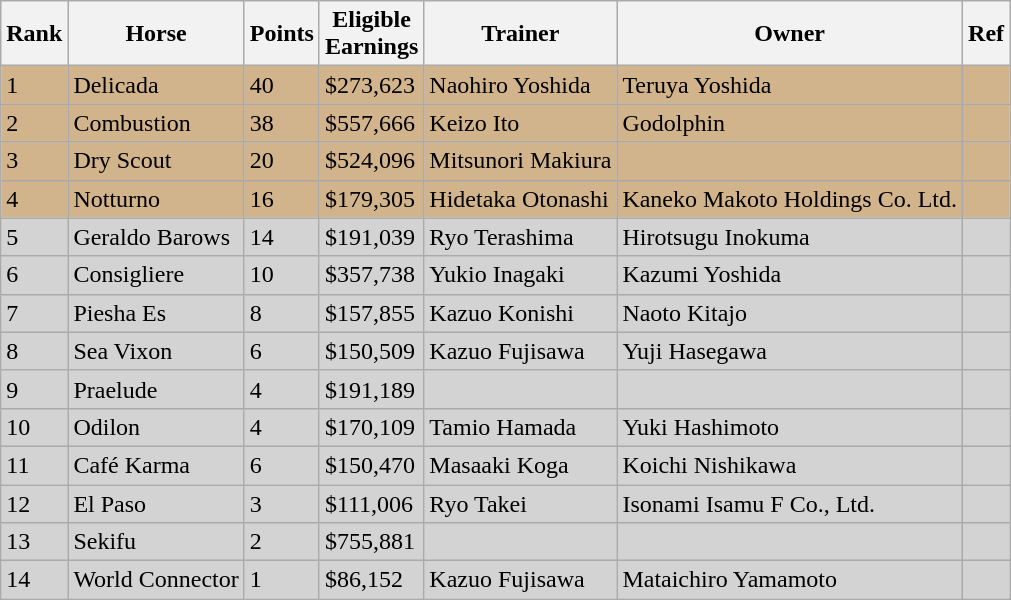<table class="wikitable">
<tr>
<th>Rank</th>
<th>Horse</th>
<th>Points</th>
<th>Eligible<br>Earnings</th>
<th>Trainer</th>
<th>Owner</th>
<th>Ref</th>
</tr>
<tr bgcolor="tan">
<td>1</td>
<td>Delicada</td>
<td>40</td>
<td>$273,623</td>
<td>Naohiro Yoshida</td>
<td>Teruya Yoshida</td>
<td></td>
</tr>
<tr bgcolor="tan">
<td>2</td>
<td>Combustion</td>
<td>38</td>
<td>$557,666</td>
<td>Keizo Ito</td>
<td>Godolphin</td>
<td></td>
</tr>
<tr bgcolor="tan">
<td>3</td>
<td>Dry Scout</td>
<td>20</td>
<td>$524,096</td>
<td>Mitsunori Makiura</td>
<td></td>
<td></td>
</tr>
<tr bgcolor="tan">
<td>4</td>
<td>Notturno</td>
<td>16</td>
<td>$179,305</td>
<td>Hidetaka Otonashi</td>
<td>Kaneko Makoto Holdings Co. Ltd.</td>
<td></td>
</tr>
<tr bgcolor="lightgrey">
<td>5</td>
<td>Geraldo Barows</td>
<td>14</td>
<td>$191,039</td>
<td>Ryo Terashima</td>
<td>Hirotsugu Inokuma</td>
<td></td>
</tr>
<tr bgcolor="lightgray">
<td>6</td>
<td>Consigliere</td>
<td>10</td>
<td>$357,738</td>
<td>Yukio Inagaki</td>
<td>Kazumi Yoshida</td>
<td></td>
</tr>
<tr bgcolor="lightgray">
<td>7</td>
<td>Piesha Es</td>
<td>8</td>
<td>$157,855</td>
<td>Kazuo Konishi</td>
<td>Naoto Kitajo</td>
<td></td>
</tr>
<tr bgcolor="lightgray">
<td>8</td>
<td>Sea Vixon</td>
<td>6</td>
<td>$150,509</td>
<td>Kazuo Fujisawa</td>
<td>Yuji Hasegawa</td>
<td></td>
</tr>
<tr bgcolor="lightgray">
<td>9</td>
<td>Praelude</td>
<td>4</td>
<td>$191,189</td>
<td></td>
<td></td>
<td></td>
</tr>
<tr bgcolor="lightgray">
<td>10</td>
<td>Odilon</td>
<td>4</td>
<td>$170,109</td>
<td>Tamio Hamada</td>
<td>Yuki Hashimoto</td>
<td></td>
</tr>
<tr bgcolor="lightgray">
<td>11</td>
<td>Café Karma</td>
<td>6</td>
<td>$150,470</td>
<td>Masaaki Koga</td>
<td>Koichi Nishikawa</td>
<td></td>
</tr>
<tr bgcolor="lightgray">
<td>12</td>
<td>El Paso</td>
<td>3</td>
<td>$111,006</td>
<td>Ryo Takei</td>
<td>Isonami Isamu F Co., Ltd.</td>
<td></td>
</tr>
<tr bgcolor="lightgray">
<td>13</td>
<td>Sekifu</td>
<td>2</td>
<td>$755,881</td>
<td></td>
<td></td>
<td></td>
</tr>
<tr bgcolor="lightgray">
<td>14</td>
<td>World Connector</td>
<td>1</td>
<td>$86,152</td>
<td>Kazuo Fujisawa</td>
<td>Mataichiro Yamamoto</td>
<td></td>
</tr>
</table>
